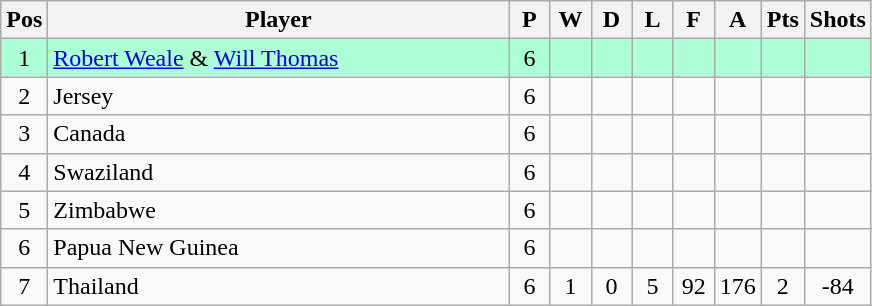<table class="wikitable" style="font-size: 100%">
<tr>
<th width=20>Pos</th>
<th width=300>Player</th>
<th width=20>P</th>
<th width=20>W</th>
<th width=20>D</th>
<th width=20>L</th>
<th width=20>F</th>
<th width=20>A</th>
<th width=20>Pts</th>
<th width=30>Shots</th>
</tr>
<tr align=center style="background: #ADFFD6;">
<td>1</td>
<td align="left"> <a href='#'>Robert Weale</a> & <a href='#'>Will Thomas</a></td>
<td>6</td>
<td></td>
<td></td>
<td></td>
<td></td>
<td></td>
<td></td>
<td></td>
</tr>
<tr align=center>
<td>2</td>
<td align="left"> Jersey</td>
<td>6</td>
<td></td>
<td></td>
<td></td>
<td></td>
<td></td>
<td></td>
<td></td>
</tr>
<tr align=center>
<td>3</td>
<td align="left"> Canada</td>
<td>6</td>
<td></td>
<td></td>
<td></td>
<td></td>
<td></td>
<td></td>
<td></td>
</tr>
<tr align=center>
<td>4</td>
<td align="left"> Swaziland</td>
<td>6</td>
<td></td>
<td></td>
<td></td>
<td></td>
<td></td>
<td></td>
<td></td>
</tr>
<tr align=center>
<td>5</td>
<td align="left"> Zimbabwe</td>
<td>6</td>
<td></td>
<td></td>
<td></td>
<td></td>
<td></td>
<td></td>
<td></td>
</tr>
<tr align=center>
<td>6</td>
<td align="left"> Papua New Guinea</td>
<td>6</td>
<td></td>
<td></td>
<td></td>
<td></td>
<td></td>
<td></td>
<td></td>
</tr>
<tr align=center>
<td>7</td>
<td align="left"> Thailand</td>
<td>6</td>
<td>1</td>
<td>0</td>
<td>5</td>
<td>92</td>
<td>176</td>
<td>2</td>
<td>-84</td>
</tr>
</table>
